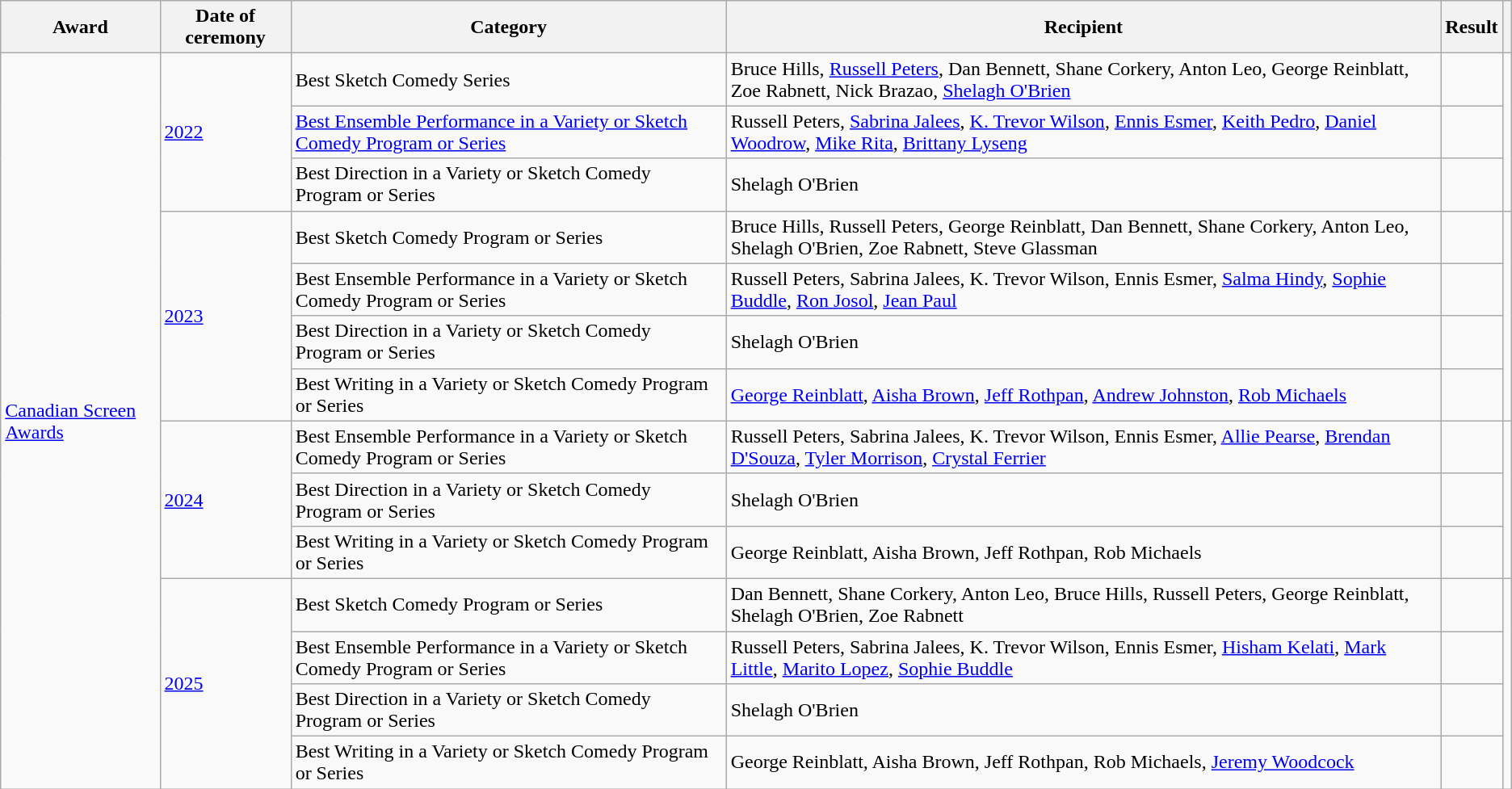<table class="wikitable sortable plainrowheaders">
<tr>
<th scope="col">Award</th>
<th scope="col">Date of ceremony</th>
<th scope="col">Category</th>
<th scope="col">Recipient</th>
<th scope="col">Result</th>
<th scope="col" class="unsortable"></th>
</tr>
<tr>
<td rowspan=14><a href='#'>Canadian Screen Awards</a></td>
<td rowspan=3><a href='#'>2022</a></td>
<td>Best Sketch Comedy Series</td>
<td>Bruce Hills, <a href='#'>Russell Peters</a>, Dan Bennett, Shane Corkery, Anton Leo, George Reinblatt, Zoe Rabnett, Nick Brazao, <a href='#'>Shelagh O'Brien</a></td>
<td></td>
<td rowspan=3></td>
</tr>
<tr>
<td><a href='#'>Best Ensemble Performance in a Variety or Sketch Comedy Program or Series</a></td>
<td>Russell Peters, <a href='#'>Sabrina Jalees</a>, <a href='#'>K. Trevor Wilson</a>, <a href='#'>Ennis Esmer</a>, <a href='#'>Keith Pedro</a>, <a href='#'>Daniel Woodrow</a>, <a href='#'>Mike Rita</a>, <a href='#'>Brittany Lyseng</a></td>
<td></td>
</tr>
<tr>
<td>Best Direction in a Variety or Sketch Comedy Program or Series</td>
<td>Shelagh O'Brien</td>
<td></td>
</tr>
<tr>
<td rowspan=4><a href='#'>2023</a></td>
<td>Best Sketch Comedy Program or Series</td>
<td>Bruce Hills, Russell Peters, George Reinblatt, Dan Bennett, Shane Corkery, Anton Leo, Shelagh O'Brien, Zoe Rabnett, Steve Glassman</td>
<td></td>
<td rowspan=4></td>
</tr>
<tr>
<td>Best Ensemble Performance in a Variety or Sketch Comedy Program or Series</td>
<td>Russell Peters, Sabrina Jalees, K. Trevor Wilson, Ennis Esmer, <a href='#'>Salma Hindy</a>, <a href='#'>Sophie Buddle</a>, <a href='#'>Ron Josol</a>, <a href='#'>Jean Paul</a></td>
<td></td>
</tr>
<tr>
<td>Best Direction in a Variety or Sketch Comedy Program or Series</td>
<td>Shelagh O'Brien</td>
<td></td>
</tr>
<tr>
<td>Best Writing in a Variety or Sketch Comedy Program or Series</td>
<td><a href='#'>George Reinblatt</a>, <a href='#'>Aisha Brown</a>, <a href='#'>Jeff Rothpan</a>, <a href='#'>Andrew Johnston</a>, <a href='#'>Rob Michaels</a></td>
<td></td>
</tr>
<tr>
<td rowspan=3><a href='#'>2024</a></td>
<td>Best Ensemble Performance in a Variety or Sketch Comedy Program or Series</td>
<td>Russell Peters, Sabrina Jalees, K. Trevor Wilson, Ennis Esmer, <a href='#'>Allie Pearse</a>, <a href='#'>Brendan D'Souza</a>, <a href='#'>Tyler Morrison</a>, <a href='#'>Crystal Ferrier</a></td>
<td></td>
<td rowspan=3></td>
</tr>
<tr>
<td>Best Direction in a Variety or Sketch Comedy Program or Series</td>
<td>Shelagh O'Brien</td>
<td></td>
</tr>
<tr>
<td>Best Writing in a Variety or Sketch Comedy Program or Series</td>
<td>George Reinblatt, Aisha Brown, Jeff Rothpan, Rob Michaels</td>
<td></td>
</tr>
<tr>
<td rowspan=4><a href='#'>2025</a></td>
<td>Best Sketch Comedy Program or Series</td>
<td>Dan Bennett, Shane Corkery, Anton Leo, Bruce Hills, Russell Peters, George Reinblatt, Shelagh O'Brien, Zoe Rabnett</td>
<td></td>
<td rowspan=4></td>
</tr>
<tr>
<td>Best Ensemble Performance in a Variety or Sketch Comedy Program or Series</td>
<td>Russell Peters, Sabrina Jalees, K. Trevor Wilson, Ennis Esmer, <a href='#'>Hisham Kelati</a>, <a href='#'>Mark Little</a>, <a href='#'>Marito Lopez</a>, <a href='#'>Sophie Buddle</a></td>
<td></td>
</tr>
<tr>
<td>Best Direction in a Variety or Sketch Comedy Program or Series</td>
<td>Shelagh O'Brien</td>
<td></td>
</tr>
<tr>
<td>Best Writing in a Variety or Sketch Comedy Program or Series</td>
<td>George Reinblatt, Aisha Brown, Jeff Rothpan, Rob Michaels, <a href='#'>Jeremy Woodcock</a></td>
<td></td>
</tr>
</table>
